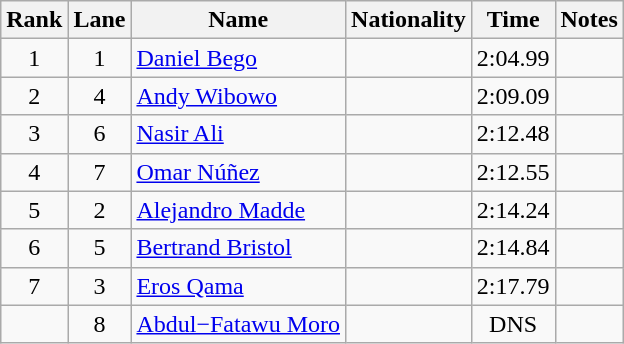<table class="wikitable sortable" style="text-align:center">
<tr>
<th>Rank</th>
<th>Lane</th>
<th>Name</th>
<th>Nationality</th>
<th>Time</th>
<th>Notes</th>
</tr>
<tr>
<td>1</td>
<td>1</td>
<td align=left><a href='#'>Daniel Bego</a></td>
<td align=left></td>
<td>2:04.99</td>
<td></td>
</tr>
<tr>
<td>2</td>
<td>4</td>
<td align=left><a href='#'>Andy Wibowo</a></td>
<td align=left></td>
<td>2:09.09</td>
<td></td>
</tr>
<tr>
<td>3</td>
<td>6</td>
<td align=left><a href='#'>Nasir Ali</a></td>
<td align=left></td>
<td>2:12.48</td>
<td></td>
</tr>
<tr>
<td>4</td>
<td>7</td>
<td align=left><a href='#'>Omar Núñez</a></td>
<td align=left></td>
<td>2:12.55</td>
<td></td>
</tr>
<tr>
<td>5</td>
<td>2</td>
<td align=left><a href='#'>Alejandro Madde</a></td>
<td align=left></td>
<td>2:14.24</td>
<td></td>
</tr>
<tr>
<td>6</td>
<td>5</td>
<td align=left><a href='#'>Bertrand Bristol</a></td>
<td align=left></td>
<td>2:14.84</td>
<td></td>
</tr>
<tr>
<td>7</td>
<td>3</td>
<td align=left><a href='#'>Eros Qama</a></td>
<td align=left></td>
<td>2:17.79</td>
<td></td>
</tr>
<tr>
<td></td>
<td>8</td>
<td align=left><a href='#'>Abdul−Fatawu Moro</a></td>
<td align=left></td>
<td>DNS</td>
<td></td>
</tr>
</table>
